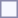<table style="border:1px solid #8888aa; background-color:#f7f8ff; padding:5px; font-size:95%; margin: 0px 12px 12px 0px;">
</table>
